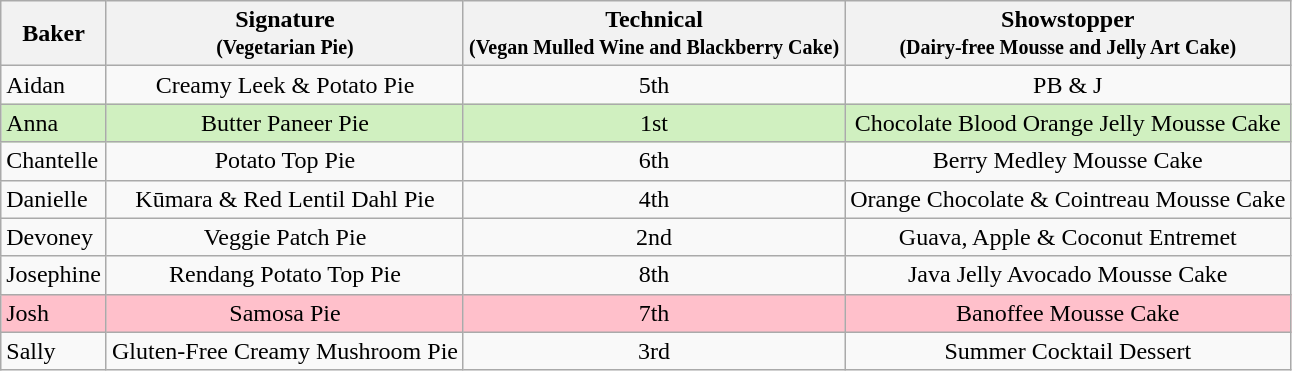<table class="wikitable" style="text-align:center;">
<tr>
<th>Baker</th>
<th>Signature<br><small>(Vegetarian Pie)</small></th>
<th>Technical<br><small>(Vegan Mulled Wine and Blackberry Cake)</small></th>
<th>Showstopper<br><small>(Dairy-free Mousse and Jelly Art Cake)</small></th>
</tr>
<tr>
<td align="left">Aidan</td>
<td>Creamy Leek & Potato Pie</td>
<td>5th</td>
<td>PB & J</td>
</tr>
<tr style="background:#d0f0c0;">
<td align="left">Anna</td>
<td>Butter Paneer Pie</td>
<td>1st</td>
<td>Chocolate Blood Orange Jelly Mousse Cake</td>
</tr>
<tr>
<td align="left">Chantelle</td>
<td>Potato Top Pie</td>
<td>6th</td>
<td>Berry Medley Mousse Cake</td>
</tr>
<tr>
<td align="left">Danielle</td>
<td>Kūmara & Red Lentil Dahl Pie</td>
<td>4th</td>
<td>Orange Chocolate & Cointreau Mousse Cake</td>
</tr>
<tr>
<td align="left">Devoney</td>
<td>Veggie Patch Pie</td>
<td>2nd</td>
<td>Guava, Apple & Coconut Entremet</td>
</tr>
<tr>
<td align="left">Josephine</td>
<td>Rendang Potato Top Pie</td>
<td>8th</td>
<td>Java Jelly Avocado Mousse Cake</td>
</tr>
<tr style="background:pink;">
<td align="left">Josh</td>
<td>Samosa Pie</td>
<td>7th</td>
<td>Banoffee Mousse Cake</td>
</tr>
<tr>
<td align="left">Sally</td>
<td>Gluten-Free Creamy Mushroom Pie</td>
<td>3rd</td>
<td>Summer Cocktail Dessert</td>
</tr>
</table>
